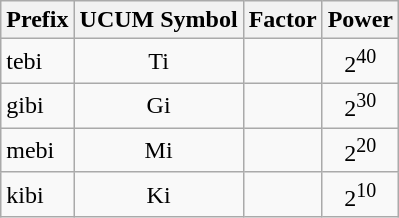<table class="wikitable">
<tr>
<th>Prefix</th>
<th>UCUM Symbol</th>
<th>Factor</th>
<th>Power</th>
</tr>
<tr>
<td>tebi</td>
<td style="text-align: center;">Ti</td>
<td style="text-align: right;"></td>
<td style="text-align: center;">2<sup>40</sup></td>
</tr>
<tr>
<td>gibi</td>
<td style="text-align: center;">Gi</td>
<td style="text-align: right;"></td>
<td style="text-align: center;">2<sup>30</sup></td>
</tr>
<tr>
<td>mebi</td>
<td style="text-align: center;">Mi</td>
<td style="text-align: right;"></td>
<td style="text-align: center;">2<sup>20</sup></td>
</tr>
<tr>
<td>kibi</td>
<td style="text-align: center;">Ki</td>
<td style="text-align: right;"></td>
<td style="text-align: center;">2<sup>10</sup></td>
</tr>
</table>
